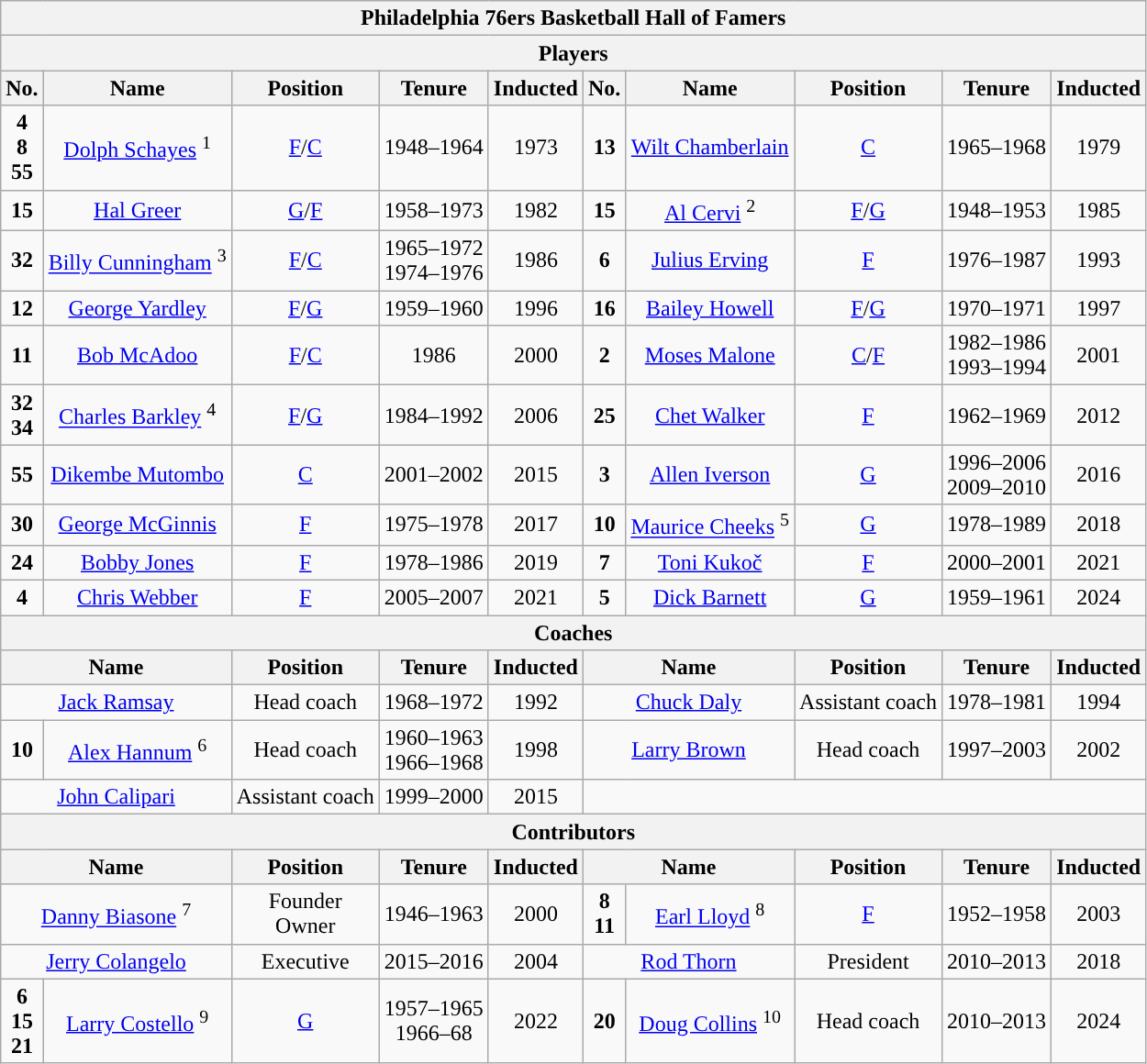<table class="wikitable" style="text-align:center">
<tr>
<th colspan="10">Philadelphia 76ers Basketball Hall of Famers</th>
</tr>
<tr>
<th colspan="10" style="text-align:center; ">Players</th>
</tr>
<tr>
<th>No.</th>
<th>Name</th>
<th>Position</th>
<th>Tenure</th>
<th>Inducted</th>
<th>No.</th>
<th>Name</th>
<th>Position</th>
<th>Tenure</th>
<th>Inducted</th>
</tr>
<tr>
<td><strong>4</strong><br><strong>8</strong><br><strong>55</strong></td>
<td><a href='#'>Dolph Schayes</a> <sup>1</sup></td>
<td><a href='#'>F</a>/<a href='#'>C</a></td>
<td>1948–1964</td>
<td>1973</td>
<td><strong>13</strong></td>
<td><a href='#'>Wilt Chamberlain</a></td>
<td><a href='#'>C</a></td>
<td>1965–1968</td>
<td>1979</td>
</tr>
<tr>
<td><strong>15</strong></td>
<td><a href='#'>Hal Greer</a></td>
<td><a href='#'>G</a>/<a href='#'>F</a></td>
<td>1958–1973</td>
<td>1982</td>
<td><strong>15</strong></td>
<td><a href='#'>Al Cervi</a> <sup>2</sup></td>
<td><a href='#'>F</a>/<a href='#'>G</a></td>
<td>1948–1953</td>
<td>1985</td>
</tr>
<tr>
<td><strong>32</strong></td>
<td><a href='#'>Billy Cunningham</a> <sup>3</sup></td>
<td><a href='#'>F</a>/<a href='#'>C</a></td>
<td>1965–1972<br>1974–1976</td>
<td>1986</td>
<td><strong>6</strong></td>
<td><a href='#'>Julius Erving</a></td>
<td><a href='#'>F</a></td>
<td>1976–1987</td>
<td>1993</td>
</tr>
<tr>
<td><strong>12</strong></td>
<td><a href='#'>George Yardley</a></td>
<td><a href='#'>F</a>/<a href='#'>G</a></td>
<td>1959–1960</td>
<td>1996</td>
<td><strong>16</strong></td>
<td><a href='#'>Bailey Howell</a></td>
<td><a href='#'>F</a>/<a href='#'>G</a></td>
<td>1970–1971</td>
<td>1997</td>
</tr>
<tr>
<td><strong>11</strong></td>
<td><a href='#'>Bob McAdoo</a></td>
<td><a href='#'>F</a>/<a href='#'>C</a></td>
<td>1986</td>
<td>2000</td>
<td><strong>2</strong></td>
<td><a href='#'>Moses Malone</a></td>
<td><a href='#'>C</a>/<a href='#'>F</a></td>
<td>1982–1986<br>1993–1994</td>
<td>2001</td>
</tr>
<tr>
<td><strong>32</strong><br><strong>34</strong></td>
<td><a href='#'>Charles Barkley</a> <sup>4</sup></td>
<td><a href='#'>F</a>/<a href='#'>G</a></td>
<td>1984–1992</td>
<td>2006</td>
<td><strong>25</strong></td>
<td><a href='#'>Chet Walker</a></td>
<td><a href='#'>F</a></td>
<td>1962–1969</td>
<td>2012</td>
</tr>
<tr>
<td><strong>55</strong></td>
<td><a href='#'>Dikembe Mutombo</a></td>
<td><a href='#'>C</a></td>
<td>2001–2002</td>
<td>2015</td>
<td><strong>3</strong></td>
<td><a href='#'>Allen Iverson</a></td>
<td><a href='#'>G</a></td>
<td>1996–2006<br>2009–2010</td>
<td>2016</td>
</tr>
<tr>
<td><strong>30</strong></td>
<td><a href='#'>George McGinnis</a></td>
<td><a href='#'>F</a></td>
<td>1975–1978</td>
<td>2017</td>
<td><strong>10</strong></td>
<td><a href='#'>Maurice Cheeks</a> <sup>5</sup></td>
<td><a href='#'>G</a></td>
<td>1978–1989</td>
<td>2018</td>
</tr>
<tr>
<td><strong>24</strong></td>
<td><a href='#'>Bobby Jones</a></td>
<td><a href='#'>F</a></td>
<td>1978–1986</td>
<td>2019</td>
<td><strong>7</strong></td>
<td><a href='#'>Toni Kukoč</a></td>
<td><a href='#'>F</a></td>
<td>2000–2001</td>
<td>2021</td>
</tr>
<tr>
<td><strong>4</strong></td>
<td><a href='#'>Chris Webber</a></td>
<td><a href='#'>F</a></td>
<td>2005–2007</td>
<td>2021</td>
<td><strong>5</strong></td>
<td><a href='#'>Dick Barnett</a></td>
<td><a href='#'>G</a></td>
<td>1959–1961</td>
<td>2024</td>
</tr>
<tr>
<th colspan="10" style="text-align:center; ">Coaches</th>
</tr>
<tr>
<th colspan="2">Name</th>
<th>Position</th>
<th>Tenure</th>
<th>Inducted</th>
<th colspan="2">Name</th>
<th>Position</th>
<th>Tenure</th>
<th>Inducted</th>
</tr>
<tr>
<td colspan="2"><a href='#'>Jack Ramsay</a></td>
<td>Head coach</td>
<td>1968–1972</td>
<td>1992</td>
<td colspan="2"><a href='#'>Chuck Daly</a></td>
<td>Assistant coach</td>
<td>1978–1981</td>
<td>1994</td>
</tr>
<tr>
<td><strong>10</strong></td>
<td><a href='#'>Alex Hannum</a> <sup>6</sup></td>
<td>Head coach</td>
<td>1960–1963<br>1966–1968</td>
<td>1998</td>
<td colspan="2"><a href='#'>Larry Brown</a></td>
<td>Head coach</td>
<td>1997–2003</td>
<td>2002</td>
</tr>
<tr>
<td colspan="2"><a href='#'>John Calipari</a></td>
<td>Assistant coach</td>
<td>1999–2000</td>
<td>2015</td>
</tr>
<tr>
<th colspan="10" style="text-align:center; ">Contributors</th>
</tr>
<tr>
<th colspan="2">Name</th>
<th>Position</th>
<th>Tenure</th>
<th>Inducted</th>
<th colspan="2">Name</th>
<th>Position</th>
<th>Tenure</th>
<th>Inducted</th>
</tr>
<tr>
<td colspan="2"><a href='#'>Danny Biasone</a> <sup>7</sup></td>
<td>Founder<br>Owner</td>
<td>1946–1963</td>
<td>2000</td>
<td><strong>8</strong><br><strong>11</strong></td>
<td><a href='#'>Earl Lloyd</a> <sup>8</sup></td>
<td><a href='#'>F</a></td>
<td>1952–1958</td>
<td>2003</td>
</tr>
<tr>
<td colspan="2"><a href='#'>Jerry Colangelo</a></td>
<td>Executive</td>
<td>2015–2016</td>
<td>2004</td>
<td colspan="2"><a href='#'>Rod Thorn</a></td>
<td>President</td>
<td>2010–2013</td>
<td>2018</td>
</tr>
<tr>
<td><strong>6</strong><br><strong>15</strong><br><strong>21</strong></td>
<td><a href='#'>Larry Costello</a> <sup>9</sup></td>
<td><a href='#'>G</a></td>
<td>1957–1965<br>1966–68</td>
<td>2022</td>
<td><strong>20</strong></td>
<td><a href='#'>Doug Collins</a> <sup>10</sup></td>
<td>Head coach</td>
<td>2010–2013</td>
<td>2024</td>
</tr>
</table>
